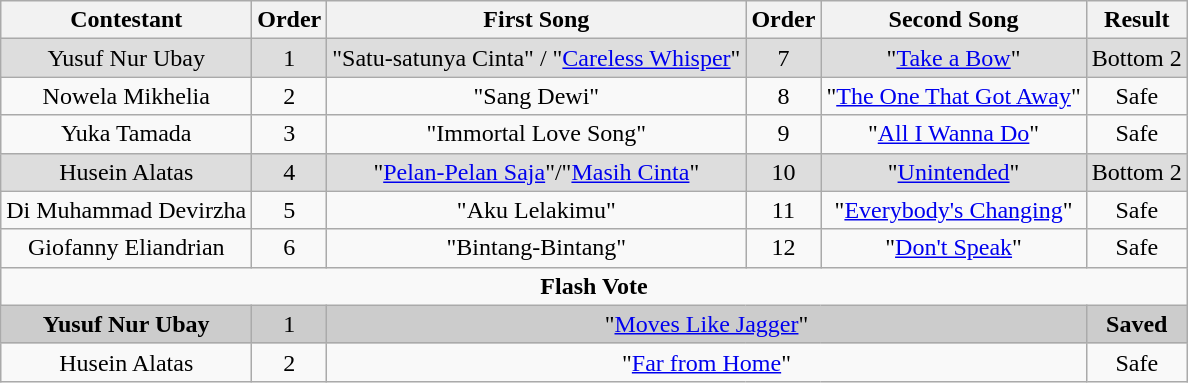<table class="wikitable" style="text-align:center;">
<tr>
<th>Contestant</th>
<th>Order</th>
<th>First Song</th>
<th>Order</th>
<th>Second Song</th>
<th>Result</th>
</tr>
<tr style="background:#ddd;">
<td>Yusuf Nur Ubay</td>
<td>1</td>
<td>"Satu-satunya Cinta" / "<a href='#'>Careless Whisper</a>"</td>
<td>7</td>
<td>"<a href='#'>Take a Bow</a>"</td>
<td>Bottom 2</td>
</tr>
<tr>
<td>Nowela Mikhelia</td>
<td>2</td>
<td>"Sang Dewi"</td>
<td>8</td>
<td>"<a href='#'>The One That Got Away</a>"</td>
<td>Safe</td>
</tr>
<tr>
<td>Yuka Tamada</td>
<td>3</td>
<td>"Immortal Love Song"</td>
<td>9</td>
<td>"<a href='#'>All I Wanna Do</a>"</td>
<td>Safe</td>
</tr>
<tr style="background:#ddd;">
<td>Husein Alatas</td>
<td>4</td>
<td>"<a href='#'>Pelan-Pelan Saja</a>"/"<a href='#'>Masih Cinta</a>"</td>
<td>10</td>
<td>"<a href='#'>Unintended</a>"</td>
<td>Bottom 2</td>
</tr>
<tr>
<td>Di Muhammad Devirzha</td>
<td>5</td>
<td>"Aku Lelakimu"</td>
<td>11</td>
<td>"<a href='#'>Everybody's Changing</a>"</td>
<td>Safe</td>
</tr>
<tr>
<td>Giofanny Eliandrian</td>
<td>6</td>
<td>"Bintang-Bintang"</td>
<td>12</td>
<td>"<a href='#'>Don't Speak</a>"</td>
<td>Safe</td>
</tr>
<tr>
<td colspan=6 align=center><strong>Flash Vote</strong></td>
</tr>
<tr style="background:#ccc;">
<td><strong>Yusuf Nur Ubay</strong></td>
<td>1</td>
<td colspan="3">"<a href='#'>Moves Like Jagger</a>"</td>
<td><strong>Saved</strong></td>
</tr>
<tr>
<td>Husein Alatas</td>
<td>2</td>
<td colspan="3">"<a href='#'>Far from Home</a>"</td>
<td>Safe</td>
</tr>
</table>
